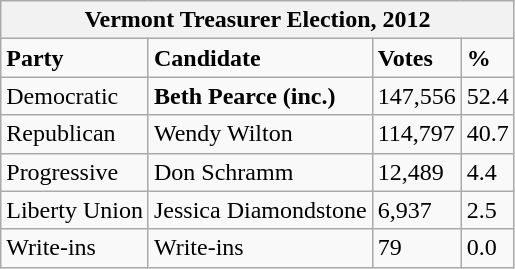<table class="wikitable">
<tr>
<th colspan="4">Vermont Treasurer Election, 2012</th>
</tr>
<tr>
<td><strong>Party</strong></td>
<td><strong>Candidate</strong></td>
<td><strong>Votes</strong></td>
<td><strong>%</strong></td>
</tr>
<tr>
<td>Democratic</td>
<td><strong>Beth Pearce (inc.)</strong></td>
<td>147,556</td>
<td>52.4</td>
</tr>
<tr>
<td>Republican</td>
<td>Wendy Wilton</td>
<td>114,797</td>
<td>40.7</td>
</tr>
<tr>
<td>Progressive</td>
<td>Don Schramm</td>
<td>12,489</td>
<td>4.4</td>
</tr>
<tr>
<td>Liberty Union</td>
<td>Jessica Diamondstone</td>
<td>6,937</td>
<td>2.5</td>
</tr>
<tr>
<td>Write-ins</td>
<td>Write-ins</td>
<td>79</td>
<td>0.0</td>
</tr>
</table>
